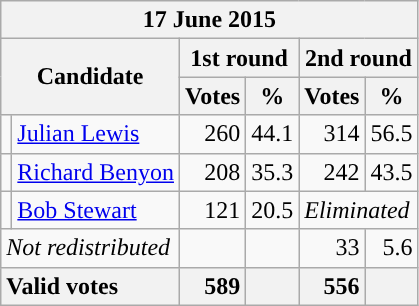<table class="wikitable" style="min-width:250px;">
<tr>
<th colspan="6">17 June 2015</th>
</tr>
<tr>
<th colspan="2" rowspan="2">Candidate</th>
<th colspan="2">1st round</th>
<th colspan="2">2nd round</th>
</tr>
<tr>
<th>Votes</th>
<th>%</th>
<th>Votes</th>
<th>%</th>
</tr>
<tr>
<td style="color:inherit;background-color: "></td>
<td><a href='#'>Julian Lewis</a></td>
<td align="right">260</td>
<td align="right">44.1</td>
<td align="right">314</td>
<td align="right">56.5</td>
</tr>
<tr>
<td style="color:inherit;background-color: "></td>
<td><a href='#'>Richard Benyon</a></td>
<td align="right">208</td>
<td align="right">35.3</td>
<td align="right">242</td>
<td align="right">43.5</td>
</tr>
<tr>
<td style="color:inherit;background-color: "></td>
<td><a href='#'>Bob Stewart</a></td>
<td align="right">121</td>
<td align="right">20.5</td>
<td colspan="4"><em>Eliminated</em></td>
</tr>
<tr>
<td colspan="2"><em>Not redistributed</em></td>
<td align="right"></td>
<td align="right"></td>
<td align="right">33</td>
<td align="right">5.6</td>
</tr>
<tr>
<th style="text-align:left;" colspan="2"><strong>Valid votes</strong></th>
<th style="text-align:right;">589</th>
<th style="text-align:right;"></th>
<th style="text-align:right;">556</th>
<th style="text-align:right;"></th>
</tr>
</table>
